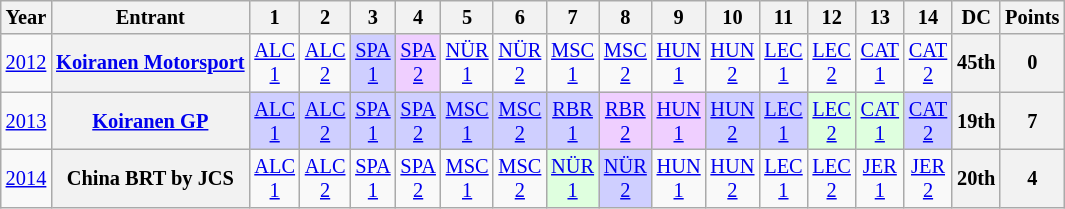<table class="wikitable" style="text-align:center; font-size:85%">
<tr>
<th>Year</th>
<th>Entrant</th>
<th>1</th>
<th>2</th>
<th>3</th>
<th>4</th>
<th>5</th>
<th>6</th>
<th>7</th>
<th>8</th>
<th>9</th>
<th>10</th>
<th>11</th>
<th>12</th>
<th>13</th>
<th>14</th>
<th>DC</th>
<th>Points</th>
</tr>
<tr>
<td><a href='#'>2012</a></td>
<th nowrap><a href='#'>Koiranen Motorsport</a></th>
<td><a href='#'>ALC<br>1</a></td>
<td><a href='#'>ALC<br>2</a></td>
<td style="background:#cfcfff;"><a href='#'>SPA<br>1</a><br></td>
<td style="background:#efcfff;"><a href='#'>SPA<br>2</a><br></td>
<td><a href='#'>NÜR<br>1</a></td>
<td><a href='#'>NÜR<br>2</a></td>
<td><a href='#'>MSC<br>1</a></td>
<td><a href='#'>MSC<br>2</a></td>
<td><a href='#'>HUN<br>1</a></td>
<td><a href='#'>HUN<br>2</a></td>
<td><a href='#'>LEC<br>1</a></td>
<td><a href='#'>LEC<br>2</a></td>
<td><a href='#'>CAT<br>1</a></td>
<td><a href='#'>CAT<br>2</a></td>
<th>45th</th>
<th>0</th>
</tr>
<tr>
<td><a href='#'>2013</a></td>
<th nowrap><a href='#'>Koiranen GP</a></th>
<td style="background:#cfcfff;"><a href='#'>ALC<br>1</a><br></td>
<td style="background:#cfcfff;"><a href='#'>ALC<br>2</a><br></td>
<td style="background:#cfcfff;"><a href='#'>SPA<br>1</a><br></td>
<td style="background:#cfcfff;"><a href='#'>SPA<br>2</a><br></td>
<td style="background:#cfcfff;"><a href='#'>MSC<br>1</a><br></td>
<td style="background:#cfcfff;"><a href='#'>MSC<br>2</a><br></td>
<td style="background:#cfcfff;"><a href='#'>RBR<br>1</a><br></td>
<td style="background:#efcfff;"><a href='#'>RBR<br>2</a><br></td>
<td style="background:#efcfff;"><a href='#'>HUN<br>1</a><br></td>
<td style="background:#cfcfff;"><a href='#'>HUN<br>2</a><br></td>
<td style="background:#cfcfff;"><a href='#'>LEC<br>1</a><br></td>
<td style="background:#dfffdf;"><a href='#'>LEC<br>2</a><br></td>
<td style="background:#dfffdf;"><a href='#'>CAT<br>1</a><br></td>
<td style="background:#cfcfff;"><a href='#'>CAT<br>2</a><br></td>
<th>19th</th>
<th>7</th>
</tr>
<tr>
<td><a href='#'>2014</a></td>
<th nowrap>China BRT by JCS</th>
<td style="background:#;"><a href='#'>ALC<br>1</a><br></td>
<td style="background:#;"><a href='#'>ALC<br>2</a><br></td>
<td style="background:#;"><a href='#'>SPA<br>1</a><br></td>
<td style="background:#;"><a href='#'>SPA<br>2</a><br></td>
<td style="background:#;"><a href='#'>MSC<br>1</a><br></td>
<td style="background:#;"><a href='#'>MSC<br>2</a><br></td>
<td style="background:#dfffdf;"><a href='#'>NÜR<br>1</a><br></td>
<td style="background:#cfcfff;"><a href='#'>NÜR<br>2</a><br></td>
<td style="background:#;"><a href='#'>HUN<br>1</a><br></td>
<td style="background:#;"><a href='#'>HUN<br>2</a><br></td>
<td style="background:#;"><a href='#'>LEC<br>1</a><br></td>
<td style="background:#;"><a href='#'>LEC<br>2</a><br></td>
<td style="background:#;"><a href='#'>JER<br>1</a><br></td>
<td style="background:#;"><a href='#'>JER<br>2</a><br></td>
<th>20th</th>
<th>4</th>
</tr>
</table>
